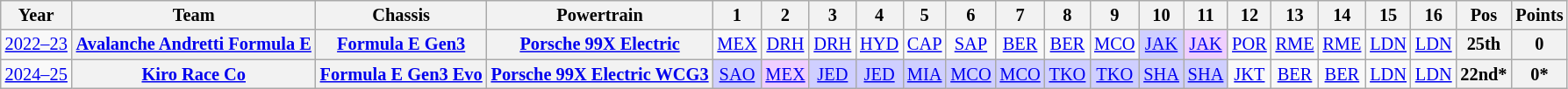<table class="wikitable" style="text-align:center; font-size:85%">
<tr>
<th>Year</th>
<th>Team</th>
<th>Chassis</th>
<th>Powertrain</th>
<th>1</th>
<th>2</th>
<th>3</th>
<th>4</th>
<th>5</th>
<th>6</th>
<th>7</th>
<th>8</th>
<th>9</th>
<th>10</th>
<th>11</th>
<th>12</th>
<th>13</th>
<th>14</th>
<th>15</th>
<th>16</th>
<th>Pos</th>
<th>Points</th>
</tr>
<tr>
<td nowrap><a href='#'>2022–23</a></td>
<th nowrap><a href='#'>Avalanche Andretti Formula E</a></th>
<th nowrap><a href='#'>Formula E Gen3</a></th>
<th nowrap><a href='#'>Porsche 99X Electric</a></th>
<td style="background:#;"><a href='#'>MEX</a></td>
<td style="background:#;"><a href='#'>DRH</a></td>
<td style="background:#;"><a href='#'>DRH</a></td>
<td style="background:#;"><a href='#'>HYD</a></td>
<td style="background:#;"><a href='#'>CAP</a></td>
<td style="background:#;"><a href='#'>SAP</a></td>
<td style="background:#;"><a href='#'>BER</a></td>
<td style="background:#;"><a href='#'>BER</a></td>
<td style="background:#;"><a href='#'>MCO</a></td>
<td style="background:#CFCFFF;"><a href='#'>JAK</a><br></td>
<td style="background:#EFCFFF;"><a href='#'>JAK</a><br></td>
<td style="background:#;"><a href='#'>POR</a></td>
<td style="background:#;"><a href='#'>RME</a></td>
<td style="background:#;"><a href='#'>RME</a></td>
<td style="background:#;"><a href='#'>LDN</a></td>
<td style="background:#;"><a href='#'>LDN</a></td>
<th>25th</th>
<th>0</th>
</tr>
<tr>
<td nowrap><a href='#'>2024–25</a></td>
<th nowrap><a href='#'>Kiro Race Co</a></th>
<th nowrap><a href='#'>Formula E Gen3 Evo</a></th>
<th nowrap><a href='#'>Porsche 99X Electric WCG3</a></th>
<td style="background:#CFCFFF;"><a href='#'>SAO</a><br></td>
<td style="background:#EFCFFF"><a href='#'>MEX</a><br></td>
<td style="background:#cfcfff;"><a href='#'>JED</a><br></td>
<td style="background:#cfcfff;"><a href='#'>JED</a><br></td>
<td style="background:#cfcfff;"><a href='#'>MIA</a><br></td>
<td style="background:#cfcfff;"><a href='#'>MCO</a><br></td>
<td style="background:#cfcfff;"><a href='#'>MCO</a><br></td>
<td style="background:#CFCFFF;"><a href='#'>TKO</a><br></td>
<td style="background:#CFCFFF;"><a href='#'>TKO</a><br></td>
<td style="background:#CFCFFF;"><a href='#'>SHA</a><br></td>
<td style="background:#CFCFFF;"><a href='#'>SHA</a><br></td>
<td><a href='#'>JKT</a></td>
<td><a href='#'>BER</a></td>
<td><a href='#'>BER</a></td>
<td><a href='#'>LDN</a></td>
<td><a href='#'>LDN</a></td>
<th>22nd*</th>
<th>0*</th>
</tr>
</table>
